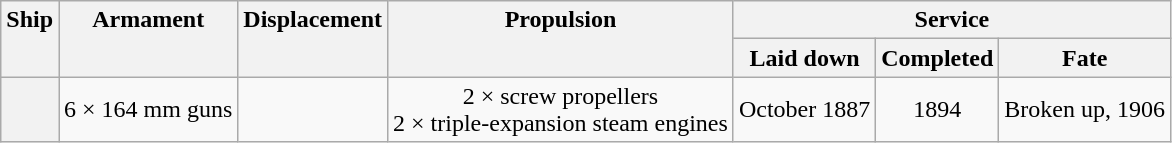<table class="wikitable plainrowheaders" style="text-align: center;">
<tr valign="top">
<th scope="col" rowspan="2">Ship</th>
<th scope="col" rowspan="2">Armament</th>
<th scope="col" rowspan="2">Displacement</th>
<th scope="col" rowspan="2">Propulsion</th>
<th scope="col" colspan="3">Service</th>
</tr>
<tr valign="top">
<th scope="col">Laid down</th>
<th scope="col">Completed</th>
<th scope="col">Fate</th>
</tr>
<tr valign="center">
<th scope="row"></th>
<td>6 × 164 mm guns</td>
<td></td>
<td>2 × screw propellers<br>2 × triple-expansion steam engines<br></td>
<td>October 1887</td>
<td>1894</td>
<td>Broken up, 1906</td>
</tr>
</table>
